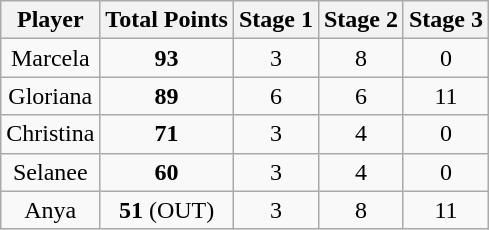<table class="wikitable" style="text-align:center;">
<tr>
<th>Player</th>
<th>Total Points</th>
<th>Stage 1</th>
<th>Stage 2</th>
<th>Stage 3</th>
</tr>
<tr>
<td>Marcela</td>
<td><strong>93</strong></td>
<td>3</td>
<td>8</td>
<td>0</td>
</tr>
<tr>
<td>Gloriana</td>
<td><strong>89</strong></td>
<td>6</td>
<td>6</td>
<td>11</td>
</tr>
<tr>
<td>Christina</td>
<td><strong>71</strong></td>
<td>3</td>
<td>4</td>
<td>0</td>
</tr>
<tr>
<td>Selanee</td>
<td><strong>60</strong></td>
<td>3</td>
<td>4</td>
<td>0</td>
</tr>
<tr>
<td>Anya</td>
<td><strong>51</strong> (OUT)</td>
<td>3</td>
<td>8</td>
<td>11</td>
</tr>
</table>
